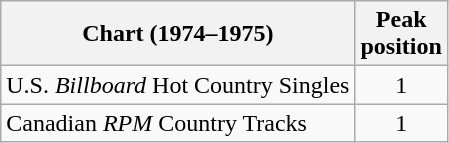<table class="wikitable sortable">
<tr>
<th align="left">Chart (1974–1975)</th>
<th align="center">Peak<br>position</th>
</tr>
<tr>
<td align="left">U.S. <em>Billboard</em> Hot Country Singles</td>
<td align="center">1</td>
</tr>
<tr>
<td align="left">Canadian <em>RPM</em> Country Tracks</td>
<td align="center">1</td>
</tr>
</table>
